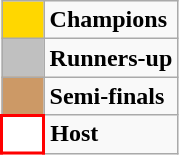<table class="wikitable" style="text-align:center">
<tr>
<td style="background:gold" width="20"></td>
<td align="left"><strong>Champions</strong></td>
</tr>
<tr>
<td style="background:silver" width="20"></td>
<td align="left"><strong>Runners-up</strong></td>
</tr>
<tr>
<td style="background:#cc9966" width="20"></td>
<td align="left"><strong>Semi-finals</strong></td>
</tr>
<tr>
<td style="background:white; border:2px solid red" width="20"></td>
<td align="left"><strong>Host</strong></td>
</tr>
</table>
